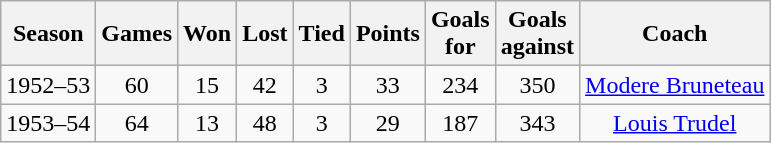<table class="wikitable" style="text-align:center">
<tr>
<th>Season</th>
<th>Games</th>
<th>Won</th>
<th>Lost</th>
<th>Tied</th>
<th>Points</th>
<th>Goals<br>for</th>
<th>Goals<br>against</th>
<th>Coach</th>
</tr>
<tr>
<td>1952–53</td>
<td>60</td>
<td>15</td>
<td>42</td>
<td>3</td>
<td>33</td>
<td>234</td>
<td>350</td>
<td><a href='#'>Modere Bruneteau</a></td>
</tr>
<tr>
<td>1953–54</td>
<td>64</td>
<td>13</td>
<td>48</td>
<td>3</td>
<td>29</td>
<td>187</td>
<td>343</td>
<td><a href='#'>Louis Trudel</a></td>
</tr>
</table>
